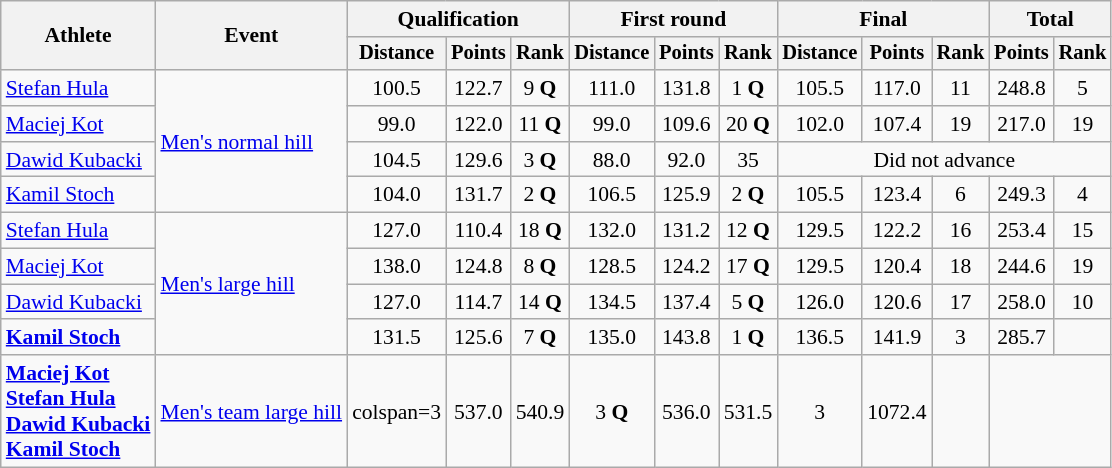<table class="wikitable" style="font-size:90%">
<tr>
<th rowspan=2>Athlete</th>
<th rowspan=2>Event</th>
<th colspan=3>Qualification</th>
<th colspan=3>First round</th>
<th colspan=3>Final</th>
<th colspan=2>Total</th>
</tr>
<tr style="font-size:95%">
<th>Distance</th>
<th>Points</th>
<th>Rank</th>
<th>Distance</th>
<th>Points</th>
<th>Rank</th>
<th>Distance</th>
<th>Points</th>
<th>Rank</th>
<th>Points</th>
<th>Rank</th>
</tr>
<tr align=center>
<td align=left><a href='#'>Stefan Hula</a></td>
<td align=left rowspan=4><a href='#'>Men's normal hill</a></td>
<td>100.5</td>
<td>122.7</td>
<td>9 <strong>Q</strong></td>
<td>111.0</td>
<td>131.8</td>
<td>1 <strong>Q</strong></td>
<td>105.5</td>
<td>117.0</td>
<td>11</td>
<td>248.8</td>
<td>5</td>
</tr>
<tr align=center>
<td align=left><a href='#'>Maciej Kot</a></td>
<td>99.0</td>
<td>122.0</td>
<td>11 <strong>Q</strong></td>
<td>99.0</td>
<td>109.6</td>
<td>20 <strong>Q</strong></td>
<td>102.0</td>
<td>107.4</td>
<td>19</td>
<td>217.0</td>
<td>19</td>
</tr>
<tr align=center>
<td align=left><a href='#'>Dawid Kubacki</a></td>
<td>104.5</td>
<td>129.6</td>
<td>3 <strong>Q</strong></td>
<td>88.0</td>
<td>92.0</td>
<td>35</td>
<td colspan=5>Did not advance</td>
</tr>
<tr align=center>
<td align=left><a href='#'>Kamil Stoch</a></td>
<td>104.0</td>
<td>131.7</td>
<td>2 <strong>Q</strong></td>
<td>106.5</td>
<td>125.9</td>
<td>2 <strong>Q</strong></td>
<td>105.5</td>
<td>123.4</td>
<td>6</td>
<td>249.3</td>
<td>4</td>
</tr>
<tr align=center>
<td align=left><a href='#'>Stefan Hula</a></td>
<td align=left rowspan=4><a href='#'>Men's large hill</a></td>
<td>127.0</td>
<td>110.4</td>
<td>18 <strong>Q</strong></td>
<td>132.0</td>
<td>131.2</td>
<td>12 <strong>Q</strong></td>
<td>129.5</td>
<td>122.2</td>
<td>16</td>
<td>253.4</td>
<td>15</td>
</tr>
<tr align=center>
<td align=left><a href='#'>Maciej Kot</a></td>
<td>138.0</td>
<td>124.8</td>
<td>8 <strong>Q</strong></td>
<td>128.5</td>
<td>124.2</td>
<td>17 <strong>Q</strong></td>
<td>129.5</td>
<td>120.4</td>
<td>18</td>
<td>244.6</td>
<td>19</td>
</tr>
<tr align=center>
<td align=left><a href='#'>Dawid Kubacki</a></td>
<td>127.0</td>
<td>114.7</td>
<td>14 <strong>Q</strong></td>
<td>134.5</td>
<td>137.4</td>
<td>5 <strong>Q</strong></td>
<td>126.0</td>
<td>120.6</td>
<td>17</td>
<td>258.0</td>
<td>10</td>
</tr>
<tr align=center>
<td align=left><strong><a href='#'>Kamil Stoch</a></strong></td>
<td>131.5</td>
<td>125.6</td>
<td>7 <strong>Q</strong></td>
<td>135.0</td>
<td>143.8</td>
<td>1 <strong>Q</strong></td>
<td>136.5</td>
<td>141.9</td>
<td>3</td>
<td>285.7</td>
<td></td>
</tr>
<tr align=center>
<td align=left><strong><a href='#'>Maciej Kot</a><br><a href='#'>Stefan Hula</a><br><a href='#'>Dawid Kubacki</a><br><a href='#'>Kamil Stoch</a></strong></td>
<td align=left><a href='#'>Men's team large hill</a></td>
<td>colspan=3 </td>
<td>537.0</td>
<td>540.9</td>
<td>3 <strong>Q</strong></td>
<td>536.0</td>
<td>531.5</td>
<td>3</td>
<td>1072.4</td>
<td></td>
</tr>
</table>
